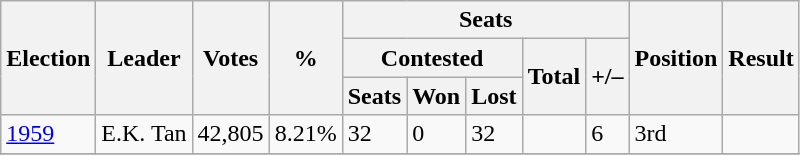<table class="wikitable style="text-align: center;">
<tr>
<th rowspan=3>Election</th>
<th rowspan=3>Leader</th>
<th rowspan=3>Votes</th>
<th rowspan=3>%</th>
<th colspan=5>Seats</th>
<th rowspan=3>Position</th>
<th rowspan=3>Result</th>
</tr>
<tr>
<th colspan=3>Contested</th>
<th rowspan=2>Total</th>
<th rowspan=2>+/–</th>
</tr>
<tr>
<th>Seats</th>
<th>Won</th>
<th>Lost</th>
</tr>
<tr>
<td><a href='#'>1959</a></td>
<td>E.K. Tan</td>
<td>42,805</td>
<td>8.21%</td>
<td>32</td>
<td>0</td>
<td>32</td>
<td></td>
<td> 6</td>
<td>3rd</td>
<td></td>
</tr>
<tr>
</tr>
</table>
